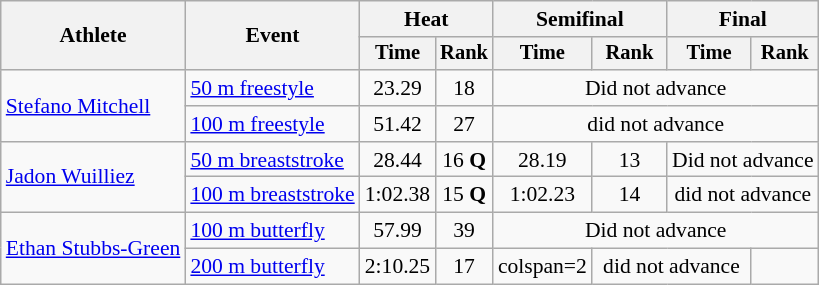<table class=wikitable style=font-size:90%>
<tr>
<th rowspan=2>Athlete</th>
<th rowspan=2>Event</th>
<th colspan=2>Heat</th>
<th colspan=2>Semifinal</th>
<th colspan=2>Final</th>
</tr>
<tr style=font-size:95%>
<th>Time</th>
<th>Rank</th>
<th>Time</th>
<th>Rank</th>
<th>Time</th>
<th>Rank</th>
</tr>
<tr align=center>
<td align=left rowspan=2><a href='#'>Stefano Mitchell</a></td>
<td align=left rowspan="1"><a href='#'>50 m freestyle</a></td>
<td>23.29</td>
<td>18</td>
<td colspan="4">Did not advance</td>
</tr>
<tr align=center>
<td align=left rowspan="1"><a href='#'>100 m freestyle</a></td>
<td>51.42</td>
<td>27</td>
<td colspan=4>did not advance</td>
</tr>
<tr align=center>
<td align=left rowspan=2><a href='#'>Jadon Wuilliez</a></td>
<td align=left><a href='#'>50 m breaststroke</a></td>
<td>28.44</td>
<td>16 <strong>Q</strong></td>
<td>28.19</td>
<td>13</td>
<td colspan="2">Did not advance</td>
</tr>
<tr align=center>
<td align=left rowspan="1"><a href='#'>100 m breaststroke</a></td>
<td>1:02.38</td>
<td>15 <strong>Q</strong></td>
<td>1:02.23</td>
<td>14</td>
<td colspan=2>did not advance</td>
</tr>
<tr align=center>
<td align=left rowspan=2><a href='#'>Ethan Stubbs-Green</a></td>
<td align=left rowspan="1"><a href='#'>100 m butterfly</a></td>
<td>57.99</td>
<td>39</td>
<td colspan="4">Did not advance</td>
</tr>
<tr align=center>
<td align=left rowspan="1"><a href='#'>200 m butterfly</a></td>
<td>2:10.25</td>
<td>17</td>
<td>colspan=2 </td>
<td colspan=2>did not advance</td>
</tr>
</table>
